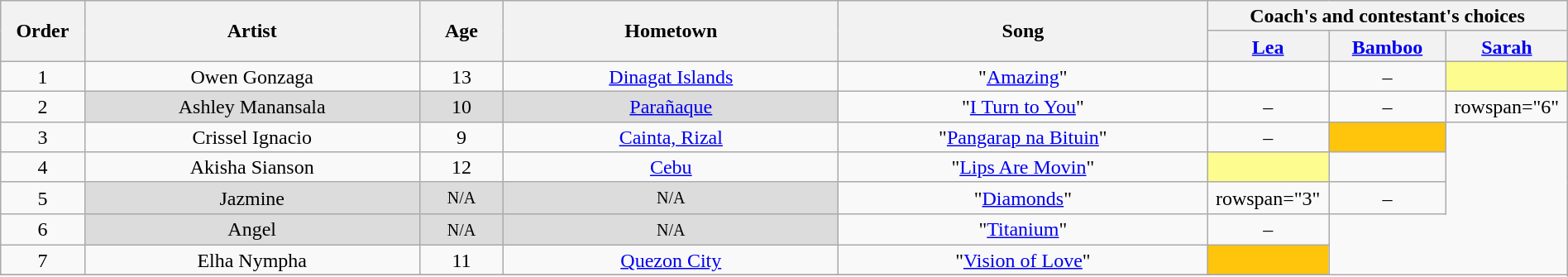<table class="wikitable" style="text-align:center; line-height:17px; width:100%;">
<tr>
<th scope="col" rowspan="2" width="05%">Order</th>
<th scope="col" rowspan="2" width="20%">Artist</th>
<th scope="col" rowspan="2" width="05%">Age</th>
<th scope="col" rowspan="2" width="20%">Hometown</th>
<th scope="col" rowspan="2" width="22%">Song</th>
<th scope="col" colspan="4" width="28%">Coach's and contestant's choices</th>
</tr>
<tr>
<th width="07%"><a href='#'>Lea</a></th>
<th width="07%"><a href='#'>Bamboo</a></th>
<th width="07%"><a href='#'>Sarah</a></th>
</tr>
<tr>
<td scope="row">1</td>
<td>Owen Gonzaga</td>
<td>13</td>
<td><a href='#'>Dinagat Islands</a></td>
<td>"<a href='#'>Amazing</a>"</td>
<td><strong></strong></td>
<td>–</td>
<td style="background:#fdfc8f;"><strong></strong></td>
</tr>
<tr>
<td scope="row">2</td>
<td style="background:#DCDCDC;">Ashley Manansala</td>
<td style="background:#DCDCDC;">10</td>
<td style="background:#DCDCDC;"><a href='#'>Parañaque</a></td>
<td>"<a href='#'>I Turn to You</a>"</td>
<td>–</td>
<td>–</td>
<td>rowspan="6" </td>
</tr>
<tr>
<td scope="row">3</td>
<td>Crissel Ignacio</td>
<td>9</td>
<td><a href='#'>Cainta, Rizal</a></td>
<td>"<a href='#'>Pangarap na Bituin</a>"</td>
<td>–</td>
<td style="background:#FFC40C;"><strong></strong></td>
</tr>
<tr>
<td scope="row">4</td>
<td>Akisha Sianson</td>
<td>12</td>
<td><a href='#'>Cebu</a></td>
<td>"<a href='#'>Lips Are Movin</a>"</td>
<td style="background:#fdfc8f;"><strong></strong></td>
<td><strong></strong></td>
</tr>
<tr>
<td scope="row">5</td>
<td style="background:#DCDCDC;">Jazmine</td>
<td style="background:#DCDCDC;"><small>N/A</small></td>
<td style="background:#DCDCDC;"><small>N/A</small></td>
<td>"<a href='#'>Diamonds</a>"</td>
<td>rowspan="3" </td>
<td>–</td>
</tr>
<tr>
<td scope="row">6</td>
<td style="background:#DCDCDC;">Angel</td>
<td style="background:#DCDCDC;"><small>N/A</small></td>
<td style="background:#DCDCDC;"><small>N/A</small></td>
<td>"<a href='#'>Titanium</a>"</td>
<td>–</td>
</tr>
<tr>
<td scope="row">7</td>
<td>Elha Nympha</td>
<td>11</td>
<td><a href='#'>Quezon City</a></td>
<td>"<a href='#'>Vision of Love</a>"</td>
<td style="background:#FFC40C;"><strong></strong></td>
</tr>
<tr>
</tr>
</table>
